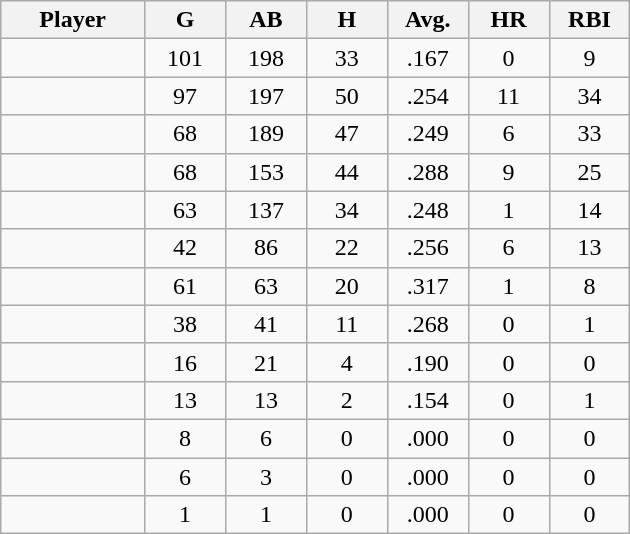<table class="wikitable sortable">
<tr>
<th bgcolor="#DDDDFF" width="16%">Player</th>
<th bgcolor="#DDDDFF" width="9%">G</th>
<th bgcolor="#DDDDFF" width="9%">AB</th>
<th bgcolor="#DDDDFF" width="9%">H</th>
<th bgcolor="#DDDDFF" width="9%">Avg.</th>
<th bgcolor="#DDDDFF" width="9%">HR</th>
<th bgcolor="#DDDDFF" width="9%">RBI</th>
</tr>
<tr align=center>
<td></td>
<td>101</td>
<td>198</td>
<td>33</td>
<td>.167</td>
<td>0</td>
<td>9</td>
</tr>
<tr align=center>
<td></td>
<td>97</td>
<td>197</td>
<td>50</td>
<td>.254</td>
<td>11</td>
<td>34</td>
</tr>
<tr align=center>
<td></td>
<td>68</td>
<td>189</td>
<td>47</td>
<td>.249</td>
<td>6</td>
<td>33</td>
</tr>
<tr align=center>
<td></td>
<td>68</td>
<td>153</td>
<td>44</td>
<td>.288</td>
<td>9</td>
<td>25</td>
</tr>
<tr align=center>
<td></td>
<td>63</td>
<td>137</td>
<td>34</td>
<td>.248</td>
<td>1</td>
<td>14</td>
</tr>
<tr align=center>
<td></td>
<td>42</td>
<td>86</td>
<td>22</td>
<td>.256</td>
<td>6</td>
<td>13</td>
</tr>
<tr align=center>
<td></td>
<td>61</td>
<td>63</td>
<td>20</td>
<td>.317</td>
<td>1</td>
<td>8</td>
</tr>
<tr align=center>
<td></td>
<td>38</td>
<td>41</td>
<td>11</td>
<td>.268</td>
<td>0</td>
<td>1</td>
</tr>
<tr align=center>
<td></td>
<td>16</td>
<td>21</td>
<td>4</td>
<td>.190</td>
<td>0</td>
<td>0</td>
</tr>
<tr align=center>
<td></td>
<td>13</td>
<td>13</td>
<td>2</td>
<td>.154</td>
<td>0</td>
<td>1</td>
</tr>
<tr align=center>
<td></td>
<td>8</td>
<td>6</td>
<td>0</td>
<td>.000</td>
<td>0</td>
<td>0</td>
</tr>
<tr align=center>
<td></td>
<td>6</td>
<td>3</td>
<td>0</td>
<td>.000</td>
<td>0</td>
<td>0</td>
</tr>
<tr align=center>
<td></td>
<td>1</td>
<td>1</td>
<td>0</td>
<td>.000</td>
<td>0</td>
<td>0</td>
</tr>
</table>
